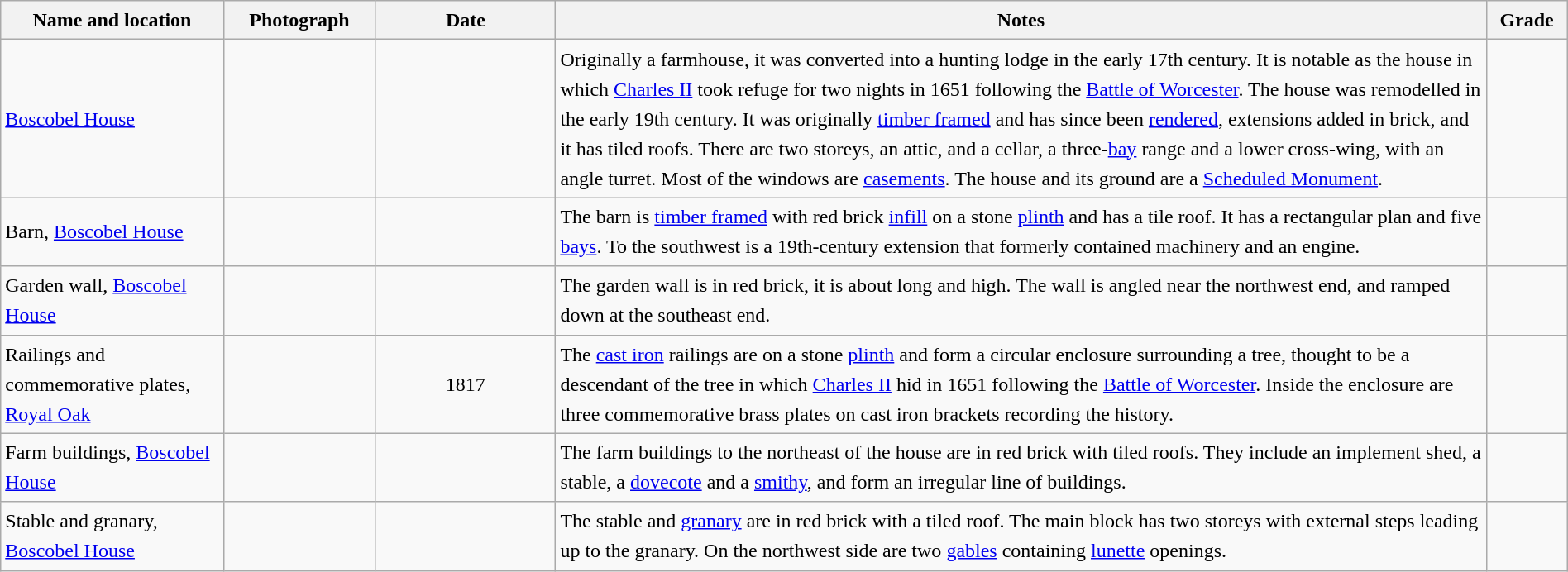<table class="wikitable sortable plainrowheaders" style="width:100%; border:0; text-align:left; line-height:150%;">
<tr>
<th scope="col"  style="width:150px">Name and location</th>
<th scope="col"  style="width:100px" class="unsortable">Photograph</th>
<th scope="col"  style="width:120px">Date</th>
<th scope="col"  style="width:650px" class="unsortable">Notes</th>
<th scope="col"  style="width:50px">Grade</th>
</tr>
<tr>
<td><a href='#'>Boscobel House</a><br><small></small></td>
<td></td>
<td align="center"></td>
<td>Originally a farmhouse, it was converted into a hunting lodge in the early 17th century.  It is notable as the house in which <a href='#'>Charles II</a> took refuge for two nights in 1651 following the <a href='#'>Battle of Worcester</a>.  The house was remodelled in the early 19th century.  It was originally <a href='#'>timber framed</a> and has since been <a href='#'>rendered</a>, extensions added in brick, and it has tiled roofs.  There are two storeys, an attic, and a cellar, a three-<a href='#'>bay</a> range and a lower cross-wing, with an angle turret.  Most of the windows are <a href='#'>casements</a>.  The house and its ground are a <a href='#'>Scheduled Monument</a>.</td>
<td align="center" ></td>
</tr>
<tr>
<td>Barn, <a href='#'>Boscobel House</a><br><small></small></td>
<td></td>
<td align="center"></td>
<td>The barn is <a href='#'>timber framed</a> with red brick <a href='#'>infill</a> on a stone <a href='#'>plinth</a> and has a tile roof.  It has a rectangular plan and five <a href='#'>bays</a>.  To the southwest is a 19th-century extension that formerly contained machinery and an engine.</td>
<td align="center" ></td>
</tr>
<tr>
<td>Garden wall, <a href='#'>Boscobel House</a><br><small></small></td>
<td></td>
<td align="center"></td>
<td>The garden wall is in red brick, it is about  long and  high.  The wall is angled near the northwest end, and ramped down at the southeast end.</td>
<td align="center" ></td>
</tr>
<tr>
<td>Railings and commemorative plates, <a href='#'>Royal Oak</a><br><small></small></td>
<td></td>
<td align="center">1817</td>
<td>The <a href='#'>cast iron</a> railings are on a stone <a href='#'>plinth</a> and form a circular enclosure surrounding a tree, thought to be a descendant of the tree in which <a href='#'>Charles II</a> hid in 1651 following the <a href='#'>Battle of Worcester</a>.  Inside the enclosure are three commemorative brass plates on cast iron brackets recording the history.</td>
<td align="center" ></td>
</tr>
<tr>
<td>Farm buildings, <a href='#'>Boscobel House</a><br><small></small></td>
<td></td>
<td align="center"></td>
<td>The farm buildings to the northeast of the house are in red brick with tiled roofs.  They include an implement shed, a stable, a <a href='#'>dovecote</a> and a <a href='#'>smithy</a>, and form an irregular line of buildings.</td>
<td align="center" ></td>
</tr>
<tr>
<td>Stable and granary, <a href='#'>Boscobel House</a><br><small></small></td>
<td></td>
<td align="center"></td>
<td>The stable and <a href='#'>granary</a> are in red brick with a tiled roof.  The main block has two storeys with external steps leading up to the granary.  On the northwest side are two <a href='#'>gables</a> containing <a href='#'>lunette</a> openings.</td>
<td align="center" ></td>
</tr>
<tr>
</tr>
</table>
